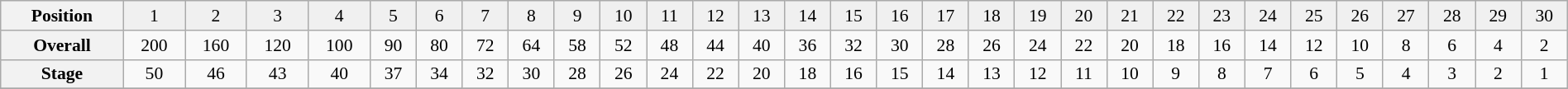<table class="wikitable" style="font-size:90%; text-align:center; width:100%">
<tr bgcolor="#F0F0F0">
<th>Position</th>
<td>1</td>
<td>2</td>
<td>3</td>
<td>4</td>
<td>5</td>
<td>6</td>
<td>7</td>
<td>8</td>
<td>9</td>
<td>10</td>
<td>11</td>
<td>12</td>
<td>13</td>
<td>14</td>
<td>15</td>
<td>16</td>
<td>17</td>
<td>18</td>
<td>19</td>
<td>20</td>
<td>21</td>
<td>22</td>
<td>23</td>
<td>24</td>
<td>25</td>
<td>26</td>
<td>27</td>
<td>28</td>
<td>29</td>
<td>30</td>
</tr>
<tr>
<th>Overall</th>
<td>200</td>
<td>160</td>
<td>120</td>
<td>100</td>
<td>90</td>
<td>80</td>
<td>72</td>
<td>64</td>
<td>58</td>
<td>52</td>
<td>48</td>
<td>44</td>
<td>40</td>
<td>36</td>
<td>32</td>
<td>30</td>
<td>28</td>
<td>26</td>
<td>24</td>
<td>22</td>
<td>20</td>
<td>18</td>
<td>16</td>
<td>14</td>
<td>12</td>
<td>10</td>
<td>8</td>
<td>6</td>
<td>4</td>
<td>2</td>
</tr>
<tr>
<th>Stage</th>
<td>50</td>
<td>46</td>
<td>43</td>
<td>40</td>
<td>37</td>
<td>34</td>
<td>32</td>
<td>30</td>
<td>28</td>
<td>26</td>
<td>24</td>
<td>22</td>
<td>20</td>
<td>18</td>
<td>16</td>
<td>15</td>
<td>14</td>
<td>13</td>
<td>12</td>
<td>11</td>
<td>10</td>
<td>9</td>
<td>8</td>
<td>7</td>
<td>6</td>
<td>5</td>
<td>4</td>
<td>3</td>
<td>2</td>
<td>1</td>
</tr>
<tr>
</tr>
</table>
